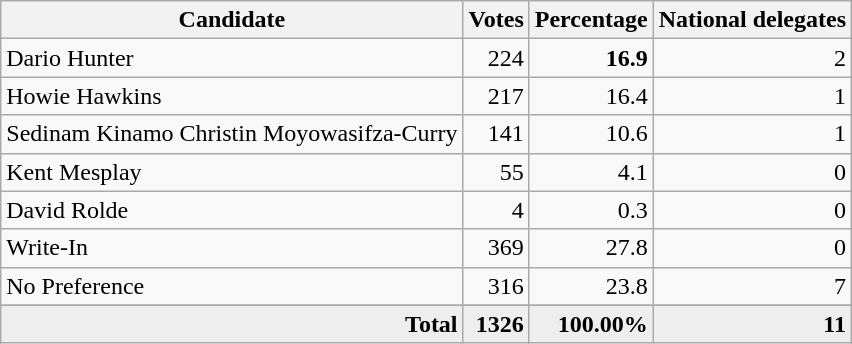<table class="wikitable sortable" style="text-align:right;">
<tr>
<th>Candidate</th>
<th>Votes</th>
<th>Percentage</th>
<th>National delegates</th>
</tr>
<tr>
<td style="text-align:left;">Dario Hunter</td>
<td>224</td>
<td><strong>16.9</strong></td>
<td>2</td>
</tr>
<tr>
<td style="text-align:left;">Howie Hawkins</td>
<td>217</td>
<td>16.4</td>
<td>1</td>
</tr>
<tr>
<td style="text-align:left;">Sedinam Kinamo Christin Moyowasifza-Curry</td>
<td>141</td>
<td>10.6</td>
<td>1</td>
</tr>
<tr>
<td style="text-align:left;">Kent Mesplay</td>
<td>55</td>
<td>4.1</td>
<td>0</td>
</tr>
<tr>
<td style="text-align:left;">David Rolde</td>
<td>4</td>
<td>0.3</td>
<td>0</td>
</tr>
<tr>
<td style="text-align:left;">Write-In</td>
<td>369</td>
<td>27.8</td>
<td>0</td>
</tr>
<tr>
<td style="text-align:left;">No Preference</td>
<td>316</td>
<td>23.8</td>
<td>7</td>
</tr>
<tr>
</tr>
<tr style="background:#eee;">
<td style="margin-right:0.50px"><strong>Total</strong></td>
<td style="margin-right:0.50px"><strong>1326</strong></td>
<td style="margin-right:0.50px"><strong>100.00%</strong></td>
<td style="margin-right:0.50px"><strong>11</strong></td>
</tr>
</table>
